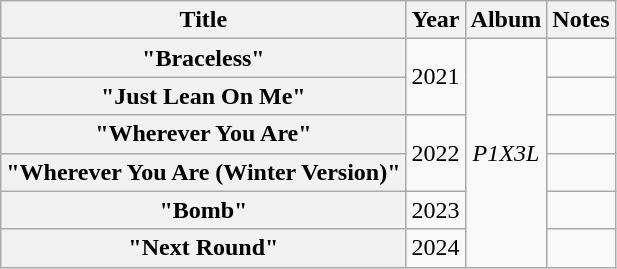<table class="wikitable plainrowheaders" style="text-align:center;">
<tr>
<th>Title</th>
<th>Year</th>
<th>Album</th>
<th>Notes</th>
</tr>
<tr>
<th scope="row">"Braceless"</th>
<td rowspan="2">2021</td>
<td rowspan="6"><em>P1X3L</em></td>
<td></td>
</tr>
<tr>
<th scope="row">"Just Lean On Me"</th>
<td></td>
</tr>
<tr>
<th scope="row">"Wherever You Are"</th>
<td rowspan="2">2022</td>
<td></td>
</tr>
<tr>
<th scope="row">"Wherever You Are (Winter Version)"</th>
<td></td>
</tr>
<tr>
<th scope="row">"Bomb"</th>
<td>2023</td>
<td></td>
</tr>
<tr>
<th scope="row">"Next Round"</th>
<td>2024</td>
<td></td>
</tr>
</table>
